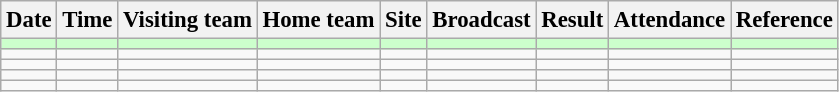<table class="wikitable" style="font-size:95%;">
<tr>
<th>Date</th>
<th>Time</th>
<th>Visiting team</th>
<th>Home team</th>
<th>Site</th>
<th>Broadcast</th>
<th>Result</th>
<th>Attendance</th>
<th class="unsortable">Reference</th>
</tr>
<tr bgcolor=ccffcc>
<td></td>
<td></td>
<td></td>
<td></td>
<td></td>
<td></td>
<td></td>
<td></td>
<td></td>
</tr>
<tr>
<td></td>
<td></td>
<td></td>
<td></td>
<td></td>
<td></td>
<td></td>
<td></td>
<td></td>
</tr>
<tr>
<td></td>
<td></td>
<td></td>
<td></td>
<td></td>
<td></td>
<td></td>
<td></td>
<td></td>
</tr>
<tr>
<td></td>
<td></td>
<td></td>
<td></td>
<td></td>
<td></td>
<td></td>
<td></td>
<td></td>
</tr>
<tr>
<td></td>
<td></td>
<td></td>
<td></td>
<td></td>
<td></td>
<td></td>
<td></td>
<td></td>
</tr>
</table>
